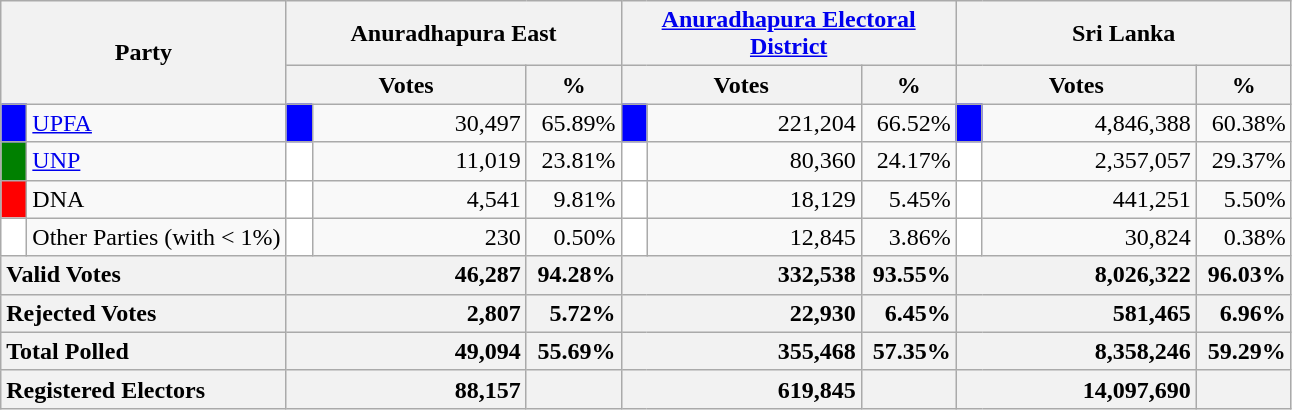<table class="wikitable">
<tr>
<th colspan="2" width="144px"rowspan="2">Party</th>
<th colspan="3" width="216px">Anuradhapura East</th>
<th colspan="3" width="216px"><a href='#'>Anuradhapura Electoral District</a></th>
<th colspan="3" width="216px">Sri Lanka</th>
</tr>
<tr>
<th colspan="2" width="144px">Votes</th>
<th>%</th>
<th colspan="2" width="144px">Votes</th>
<th>%</th>
<th colspan="2" width="144px">Votes</th>
<th>%</th>
</tr>
<tr>
<td style="background-color:blue;" width="10px"></td>
<td style="text-align:left;"><a href='#'>UPFA</a></td>
<td style="background-color:blue;" width="10px"></td>
<td style="text-align:right;">30,497</td>
<td style="text-align:right;">65.89%</td>
<td style="background-color:blue;" width="10px"></td>
<td style="text-align:right;">221,204</td>
<td style="text-align:right;">66.52%</td>
<td style="background-color:blue;" width="10px"></td>
<td style="text-align:right;">4,846,388</td>
<td style="text-align:right;">60.38%</td>
</tr>
<tr>
<td style="background-color:green;" width="10px"></td>
<td style="text-align:left;"><a href='#'>UNP</a></td>
<td style="background-color:white;" width="10px"></td>
<td style="text-align:right;">11,019</td>
<td style="text-align:right;">23.81%</td>
<td style="background-color:white;" width="10px"></td>
<td style="text-align:right;">80,360</td>
<td style="text-align:right;">24.17%</td>
<td style="background-color:white;" width="10px"></td>
<td style="text-align:right;">2,357,057</td>
<td style="text-align:right;">29.37%</td>
</tr>
<tr>
<td style="background-color:red;" width="10px"></td>
<td style="text-align:left;">DNA</td>
<td style="background-color:white;" width="10px"></td>
<td style="text-align:right;">4,541</td>
<td style="text-align:right;">9.81%</td>
<td style="background-color:white;" width="10px"></td>
<td style="text-align:right;">18,129</td>
<td style="text-align:right;">5.45%</td>
<td style="background-color:white;" width="10px"></td>
<td style="text-align:right;">441,251</td>
<td style="text-align:right;">5.50%</td>
</tr>
<tr>
<td style="background-color:white;" width="10px"></td>
<td style="text-align:left;">Other Parties (with < 1%)</td>
<td style="background-color:white;" width="10px"></td>
<td style="text-align:right;">230</td>
<td style="text-align:right;">0.50%</td>
<td style="background-color:white;" width="10px"></td>
<td style="text-align:right;">12,845</td>
<td style="text-align:right;">3.86%</td>
<td style="background-color:white;" width="10px"></td>
<td style="text-align:right;">30,824</td>
<td style="text-align:right;">0.38%</td>
</tr>
<tr>
<th colspan="2" width="144px"style="text-align:left;">Valid Votes</th>
<th style="text-align:right;"colspan="2" width="144px">46,287</th>
<th style="text-align:right;">94.28%</th>
<th style="text-align:right;"colspan="2" width="144px">332,538</th>
<th style="text-align:right;">93.55%</th>
<th style="text-align:right;"colspan="2" width="144px">8,026,322</th>
<th style="text-align:right;">96.03%</th>
</tr>
<tr>
<th colspan="2" width="144px"style="text-align:left;">Rejected Votes</th>
<th style="text-align:right;"colspan="2" width="144px">2,807</th>
<th style="text-align:right;">5.72%</th>
<th style="text-align:right;"colspan="2" width="144px">22,930</th>
<th style="text-align:right;">6.45%</th>
<th style="text-align:right;"colspan="2" width="144px">581,465</th>
<th style="text-align:right;">6.96%</th>
</tr>
<tr>
<th colspan="2" width="144px"style="text-align:left;">Total Polled</th>
<th style="text-align:right;"colspan="2" width="144px">49,094</th>
<th style="text-align:right;">55.69%</th>
<th style="text-align:right;"colspan="2" width="144px">355,468</th>
<th style="text-align:right;">57.35%</th>
<th style="text-align:right;"colspan="2" width="144px">8,358,246</th>
<th style="text-align:right;">59.29%</th>
</tr>
<tr>
<th colspan="2" width="144px"style="text-align:left;">Registered Electors</th>
<th style="text-align:right;"colspan="2" width="144px">88,157</th>
<th></th>
<th style="text-align:right;"colspan="2" width="144px">619,845</th>
<th></th>
<th style="text-align:right;"colspan="2" width="144px">14,097,690</th>
<th></th>
</tr>
</table>
